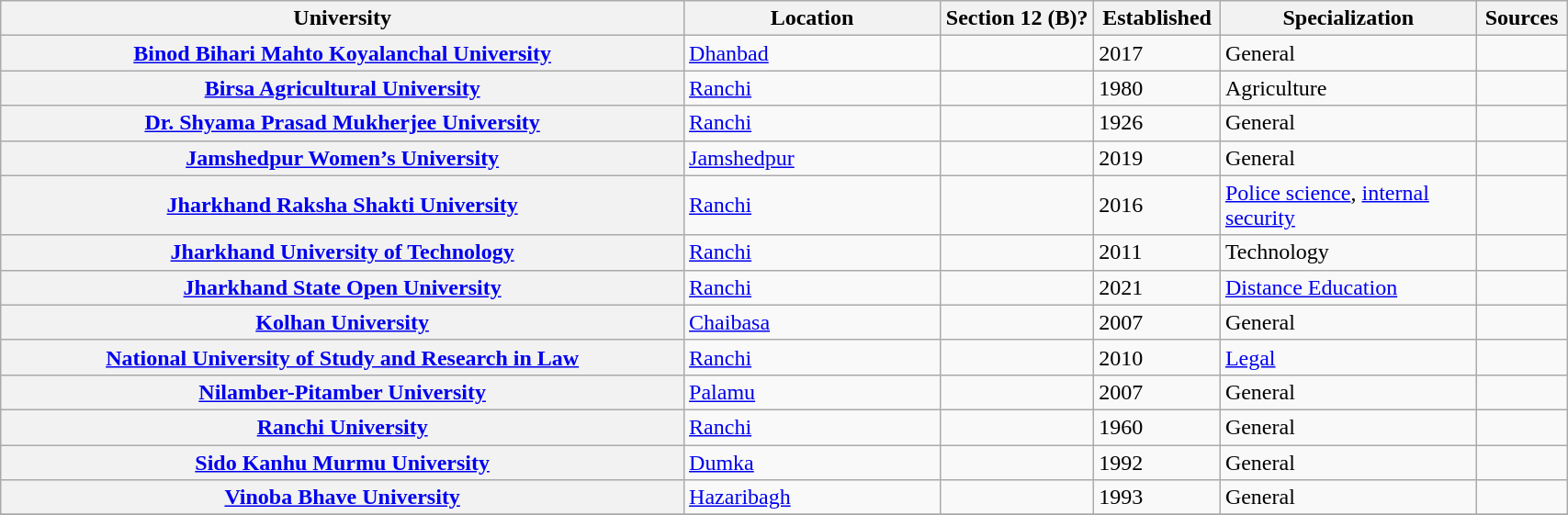<table class="wikitable sortable collapsible plainrowheaders static-row-numbers" border="1" style="text-align:left; width:90%">
<tr>
<th scope="col" style="width: 40%;">University</th>
<th scope="col" style="width: 15%;">Location</th>
<th scope="col" style="width: 9%;">Section 12 (B)?</th>
<th scope="col" style="width: 5%;">Established</th>
<th scope="col" style="width: 15%;">Specialization</th>
<th scope="col" style="width: 5%;" class="unsortable">Sources</th>
</tr>
<tr>
<th scope="row"><a href='#'>Binod Bihari Mahto Koyalanchal University</a></th>
<td><a href='#'>Dhanbad</a></td>
<td></td>
<td>2017</td>
<td>General</td>
<td></td>
</tr>
<tr>
<th scope="row"><a href='#'>Birsa Agricultural University</a></th>
<td><a href='#'>Ranchi</a></td>
<td></td>
<td>1980</td>
<td>Agriculture</td>
<td></td>
</tr>
<tr>
<th scope="row"><a href='#'>Dr. Shyama Prasad Mukherjee University</a></th>
<td><a href='#'>Ranchi</a></td>
<td></td>
<td>1926</td>
<td>General</td>
<td></td>
</tr>
<tr>
<th scope="row"><a href='#'>Jamshedpur Women’s University</a></th>
<td><a href='#'>Jamshedpur</a></td>
<td></td>
<td>2019</td>
<td>General</td>
<td></td>
</tr>
<tr>
<th scope="row"><a href='#'>Jharkhand Raksha Shakti University</a></th>
<td><a href='#'>Ranchi</a></td>
<td></td>
<td>2016</td>
<td><a href='#'>Police science</a>, <a href='#'>internal security</a></td>
<td></td>
</tr>
<tr>
<th scope="row"><a href='#'>Jharkhand University of Technology</a></th>
<td><a href='#'>Ranchi</a></td>
<td></td>
<td>2011</td>
<td>Technology</td>
<td></td>
</tr>
<tr>
<th scope="row"><a href='#'>Jharkhand State Open University</a></th>
<td><a href='#'>Ranchi</a></td>
<td></td>
<td>2021</td>
<td><a href='#'>Distance Education</a></td>
<td></td>
</tr>
<tr>
<th scope="row"><a href='#'>Kolhan University</a></th>
<td><a href='#'>Chaibasa</a></td>
<td></td>
<td>2007</td>
<td>General</td>
<td></td>
</tr>
<tr>
<th scope="row"><a href='#'>National University of Study and Research in Law</a></th>
<td><a href='#'>Ranchi</a></td>
<td></td>
<td>2010</td>
<td><a href='#'>Legal</a></td>
<td></td>
</tr>
<tr>
<th scope="row"><a href='#'>Nilamber-Pitamber University</a></th>
<td><a href='#'>Palamu</a></td>
<td></td>
<td>2007</td>
<td>General</td>
<td></td>
</tr>
<tr>
<th scope="row"><a href='#'>Ranchi University</a></th>
<td><a href='#'>Ranchi</a></td>
<td></td>
<td>1960</td>
<td>General</td>
<td></td>
</tr>
<tr>
<th scope="row"><a href='#'>Sido Kanhu Murmu University</a></th>
<td><a href='#'>Dumka</a></td>
<td></td>
<td>1992</td>
<td>General</td>
<td></td>
</tr>
<tr>
<th scope="row"><a href='#'>Vinoba Bhave University</a></th>
<td><a href='#'>Hazaribagh</a></td>
<td></td>
<td>1993</td>
<td>General</td>
<td></td>
</tr>
<tr>
</tr>
</table>
